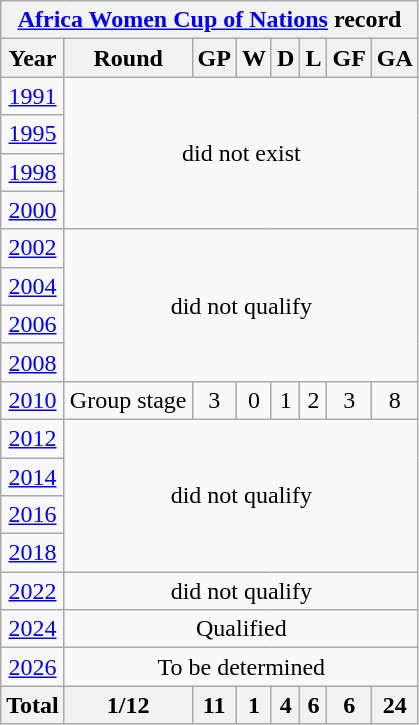<table class="wikitable" style="text-align: center;">
<tr>
<th colspan=8><a href='#'>Africa Women Cup of Nations</a> record</th>
</tr>
<tr>
<th>Year</th>
<th>Round</th>
<th>GP</th>
<th>W</th>
<th>D</th>
<th>L</th>
<th>GF</th>
<th>GA</th>
</tr>
<tr>
<td><a href='#'>1991</a></td>
<td colspan=8 rowspan=4>did not exist</td>
</tr>
<tr>
<td><a href='#'>1995</a></td>
</tr>
<tr>
<td> <a href='#'>1998</a></td>
</tr>
<tr>
<td> <a href='#'>2000</a></td>
</tr>
<tr>
<td> <a href='#'>2002</a></td>
<td colspan=8 rowspan=4>did not qualify</td>
</tr>
<tr>
<td><a href='#'>2004</a></td>
</tr>
<tr>
<td> <a href='#'>2006</a></td>
</tr>
<tr>
<td> <a href='#'>2008</a></td>
</tr>
<tr>
<td> <a href='#'>2010</a></td>
<td>Group stage</td>
<td>3</td>
<td>0</td>
<td>1</td>
<td>2</td>
<td>3</td>
<td>8</td>
</tr>
<tr>
<td> <a href='#'>2012</a></td>
<td colspan=8 rowspan=4>did not qualify</td>
</tr>
<tr>
<td> <a href='#'>2014</a></td>
</tr>
<tr>
<td> <a href='#'>2016</a></td>
</tr>
<tr>
<td> <a href='#'>2018</a></td>
</tr>
<tr>
<td> <a href='#'>2022</a></td>
<td colspan=8>did not qualify</td>
</tr>
<tr>
<td> <a href='#'>2024</a></td>
<td colspan=8>Qualified</td>
</tr>
<tr>
<td> <a href='#'>2026</a></td>
<td colspan=8>To be determined</td>
</tr>
<tr>
<th>Total</th>
<th>1/12</th>
<th>11</th>
<th>1</th>
<th>4</th>
<th>6</th>
<th>6</th>
<th>24</th>
</tr>
</table>
